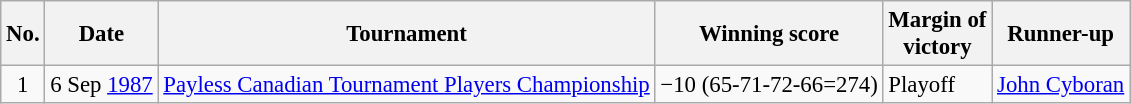<table class="wikitable" style="font-size:95%;">
<tr>
<th>No.</th>
<th>Date</th>
<th>Tournament</th>
<th>Winning score</th>
<th>Margin of<br>victory</th>
<th>Runner-up</th>
</tr>
<tr>
<td align=center>1</td>
<td align=right>6 Sep <a href='#'>1987</a></td>
<td><a href='#'>Payless Canadian Tournament Players Championship</a></td>
<td>−10 (65-71-72-66=274)</td>
<td>Playoff</td>
<td> <a href='#'>John Cyboran</a></td>
</tr>
</table>
